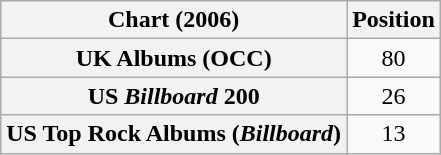<table class="wikitable sortable plainrowheaders" style="text-align:center">
<tr>
<th scope="col">Chart (2006)</th>
<th scope="col">Position</th>
</tr>
<tr>
<th scope="row">UK Albums (OCC)</th>
<td>80</td>
</tr>
<tr>
<th scope="row">US <em>Billboard</em> 200</th>
<td>26</td>
</tr>
<tr>
<th scope="row">US Top Rock Albums (<em>Billboard</em>)</th>
<td>13</td>
</tr>
</table>
